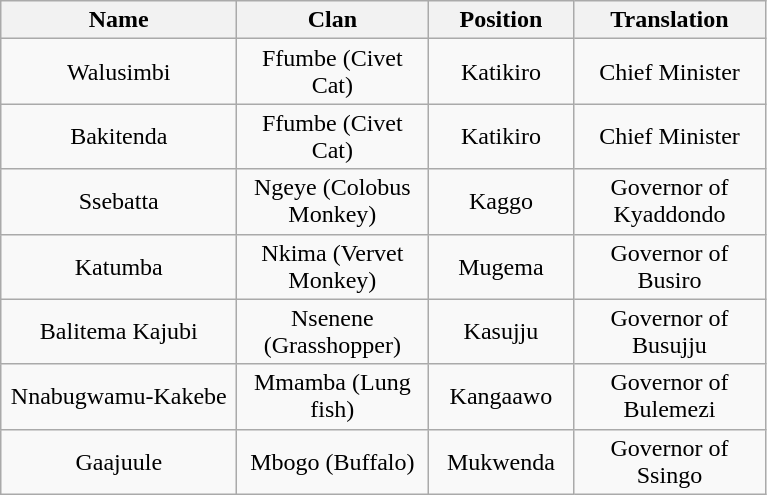<table class="wikitable" style="text-align: center">
<tr>
<th width=150>Name</th>
<th width=120>Clan</th>
<th width=90>Position</th>
<th width=120>Translation</th>
</tr>
<tr>
<td>Walusimbi</td>
<td>Ffumbe (Civet Cat)</td>
<td>Katikiro</td>
<td>Chief Minister</td>
</tr>
<tr>
<td>Bakitenda</td>
<td>Ffumbe (Civet Cat)</td>
<td>Katikiro</td>
<td>Chief Minister</td>
</tr>
<tr>
<td>Ssebatta</td>
<td>Ngeye (Colobus Monkey)</td>
<td>Kaggo</td>
<td>Governor of Kyaddondo</td>
</tr>
<tr>
<td>Katumba</td>
<td>Nkima (Vervet Monkey)</td>
<td>Mugema</td>
<td>Governor of Busiro</td>
</tr>
<tr>
<td>Balitema Kajubi</td>
<td>Nsenene (Grasshopper)</td>
<td>Kasujju</td>
<td>Governor of Busujju</td>
</tr>
<tr>
<td>Nnabugwamu-Kakebe</td>
<td>Mmamba (Lung fish)</td>
<td>Kangaawo</td>
<td>Governor of Bulemezi</td>
</tr>
<tr>
<td>Gaajuule</td>
<td>Mbogo (Buffalo)</td>
<td>Mukwenda</td>
<td>Governor of Ssingo</td>
</tr>
</table>
